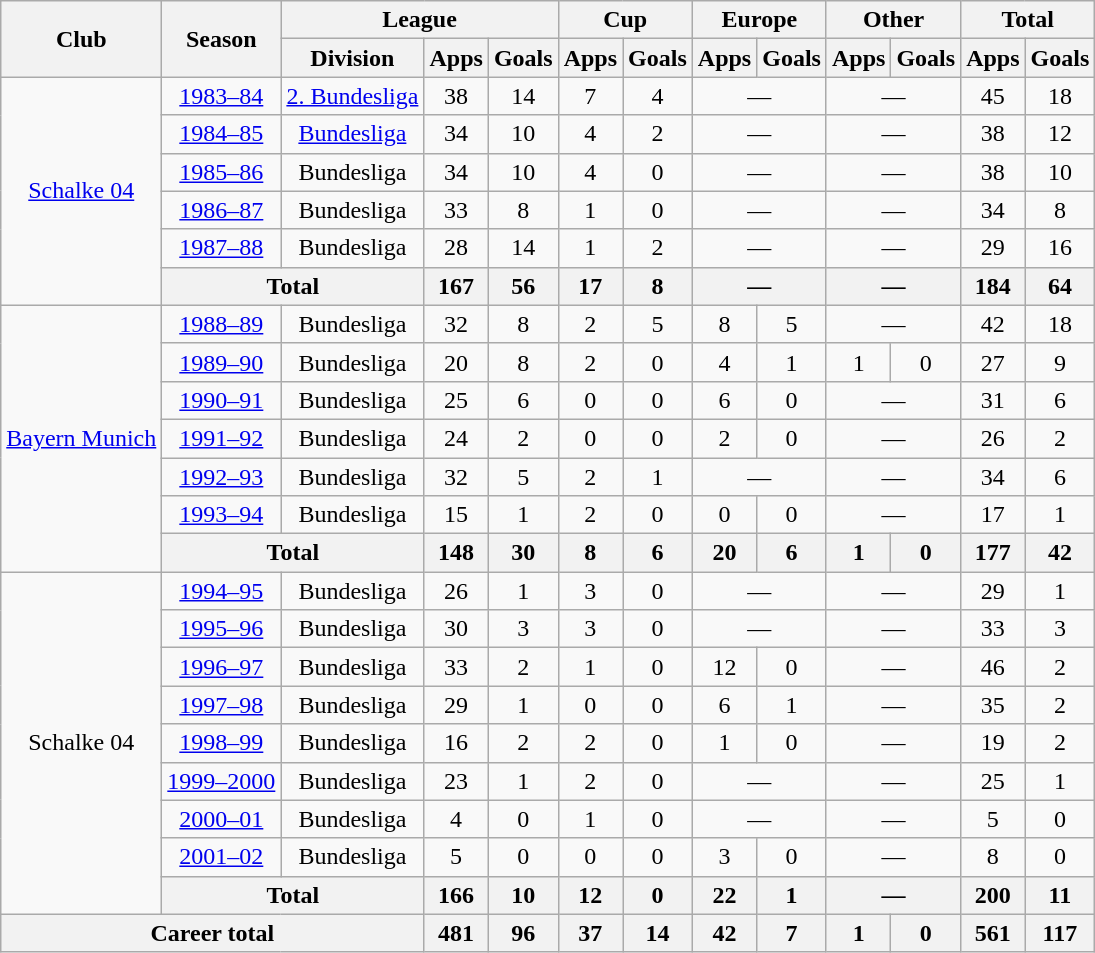<table class="wikitable" style="text-align:center">
<tr>
<th rowspan="2">Club</th>
<th rowspan="2">Season</th>
<th colspan="3">League</th>
<th colspan="2">Cup</th>
<th colspan="2">Europe</th>
<th colspan="2">Other</th>
<th colspan="2">Total</th>
</tr>
<tr>
<th>Division</th>
<th>Apps</th>
<th>Goals</th>
<th>Apps</th>
<th>Goals</th>
<th>Apps</th>
<th>Goals</th>
<th>Apps</th>
<th>Goals</th>
<th>Apps</th>
<th>Goals</th>
</tr>
<tr>
<td rowspan="6"><a href='#'>Schalke 04</a></td>
<td><a href='#'>1983–84</a></td>
<td><a href='#'>2. Bundesliga</a></td>
<td>38</td>
<td>14</td>
<td>7</td>
<td>4</td>
<td colspan="2">—</td>
<td colspan="2">—</td>
<td>45</td>
<td>18</td>
</tr>
<tr>
<td><a href='#'>1984–85</a></td>
<td><a href='#'>Bundesliga</a></td>
<td>34</td>
<td>10</td>
<td>4</td>
<td>2</td>
<td colspan="2">—</td>
<td colspan="2">—</td>
<td>38</td>
<td>12</td>
</tr>
<tr>
<td><a href='#'>1985–86</a></td>
<td>Bundesliga</td>
<td>34</td>
<td>10</td>
<td>4</td>
<td>0</td>
<td colspan="2">—</td>
<td colspan="2">—</td>
<td>38</td>
<td>10</td>
</tr>
<tr>
<td><a href='#'>1986–87</a></td>
<td>Bundesliga</td>
<td>33</td>
<td>8</td>
<td>1</td>
<td>0</td>
<td colspan="2">—</td>
<td colspan="2">—</td>
<td>34</td>
<td>8</td>
</tr>
<tr>
<td><a href='#'>1987–88</a></td>
<td>Bundesliga</td>
<td>28</td>
<td>14</td>
<td>1</td>
<td>2</td>
<td colspan="2">—</td>
<td colspan="2">—</td>
<td>29</td>
<td>16</td>
</tr>
<tr>
<th colspan="2">Total</th>
<th>167</th>
<th>56</th>
<th>17</th>
<th>8</th>
<th colspan="2">—</th>
<th colspan="2">—</th>
<th>184</th>
<th>64</th>
</tr>
<tr>
<td rowspan="7"><a href='#'>Bayern Munich</a></td>
<td><a href='#'>1988–89</a></td>
<td>Bundesliga</td>
<td>32</td>
<td>8</td>
<td>2</td>
<td>5</td>
<td>8</td>
<td>5</td>
<td colspan="2">—</td>
<td>42</td>
<td>18</td>
</tr>
<tr>
<td><a href='#'>1989–90</a></td>
<td>Bundesliga</td>
<td>20</td>
<td>8</td>
<td>2</td>
<td>0</td>
<td>4</td>
<td>1</td>
<td>1</td>
<td>0</td>
<td>27</td>
<td>9</td>
</tr>
<tr>
<td><a href='#'>1990–91</a></td>
<td>Bundesliga</td>
<td>25</td>
<td>6</td>
<td>0</td>
<td>0</td>
<td>6</td>
<td>0</td>
<td colspan="2">—</td>
<td>31</td>
<td>6</td>
</tr>
<tr>
<td><a href='#'>1991–92</a></td>
<td>Bundesliga</td>
<td>24</td>
<td>2</td>
<td>0</td>
<td>0</td>
<td>2</td>
<td>0</td>
<td colspan="2">—</td>
<td>26</td>
<td>2</td>
</tr>
<tr>
<td><a href='#'>1992–93</a></td>
<td>Bundesliga</td>
<td>32</td>
<td>5</td>
<td>2</td>
<td>1</td>
<td colspan="2">—</td>
<td colspan="2">—</td>
<td>34</td>
<td>6</td>
</tr>
<tr>
<td><a href='#'>1993–94</a></td>
<td>Bundesliga</td>
<td>15</td>
<td>1</td>
<td>2</td>
<td>0</td>
<td>0</td>
<td>0</td>
<td colspan="2">—</td>
<td>17</td>
<td>1</td>
</tr>
<tr>
<th colspan="2">Total</th>
<th>148</th>
<th>30</th>
<th>8</th>
<th>6</th>
<th>20</th>
<th>6</th>
<th>1</th>
<th>0</th>
<th>177</th>
<th>42</th>
</tr>
<tr>
<td rowspan="9">Schalke 04</td>
<td><a href='#'>1994–95</a></td>
<td>Bundesliga</td>
<td>26</td>
<td>1</td>
<td>3</td>
<td>0</td>
<td colspan="2">—</td>
<td colspan="2">—</td>
<td>29</td>
<td>1</td>
</tr>
<tr>
<td><a href='#'>1995–96</a></td>
<td>Bundesliga</td>
<td>30</td>
<td>3</td>
<td>3</td>
<td>0</td>
<td colspan="2">—</td>
<td colspan="2">—</td>
<td>33</td>
<td>3</td>
</tr>
<tr>
<td><a href='#'>1996–97</a></td>
<td>Bundesliga</td>
<td>33</td>
<td>2</td>
<td>1</td>
<td>0</td>
<td>12</td>
<td>0</td>
<td colspan="2">—</td>
<td>46</td>
<td>2</td>
</tr>
<tr>
<td><a href='#'>1997–98</a></td>
<td>Bundesliga</td>
<td>29</td>
<td>1</td>
<td>0</td>
<td>0</td>
<td>6</td>
<td>1</td>
<td colspan="2">—</td>
<td>35</td>
<td>2</td>
</tr>
<tr>
<td><a href='#'>1998–99</a></td>
<td>Bundesliga</td>
<td>16</td>
<td>2</td>
<td>2</td>
<td>0</td>
<td>1</td>
<td>0</td>
<td colspan="2">—</td>
<td>19</td>
<td>2</td>
</tr>
<tr>
<td><a href='#'>1999–2000</a></td>
<td>Bundesliga</td>
<td>23</td>
<td>1</td>
<td>2</td>
<td>0</td>
<td colspan="2">—</td>
<td colspan="2">—</td>
<td>25</td>
<td>1</td>
</tr>
<tr>
<td><a href='#'>2000–01</a></td>
<td>Bundesliga</td>
<td>4</td>
<td>0</td>
<td>1</td>
<td>0</td>
<td colspan="2">—</td>
<td colspan="2">—</td>
<td>5</td>
<td>0</td>
</tr>
<tr>
<td><a href='#'>2001–02</a></td>
<td>Bundesliga</td>
<td>5</td>
<td>0</td>
<td>0</td>
<td>0</td>
<td>3</td>
<td>0</td>
<td colspan="2">—</td>
<td>8</td>
<td>0</td>
</tr>
<tr>
<th colspan="2">Total</th>
<th>166</th>
<th>10</th>
<th>12</th>
<th>0</th>
<th>22</th>
<th>1</th>
<th colspan="2">—</th>
<th>200</th>
<th>11</th>
</tr>
<tr>
<th colspan="3">Career total</th>
<th>481</th>
<th>96</th>
<th>37</th>
<th>14</th>
<th>42</th>
<th>7</th>
<th>1</th>
<th>0</th>
<th>561</th>
<th>117</th>
</tr>
</table>
